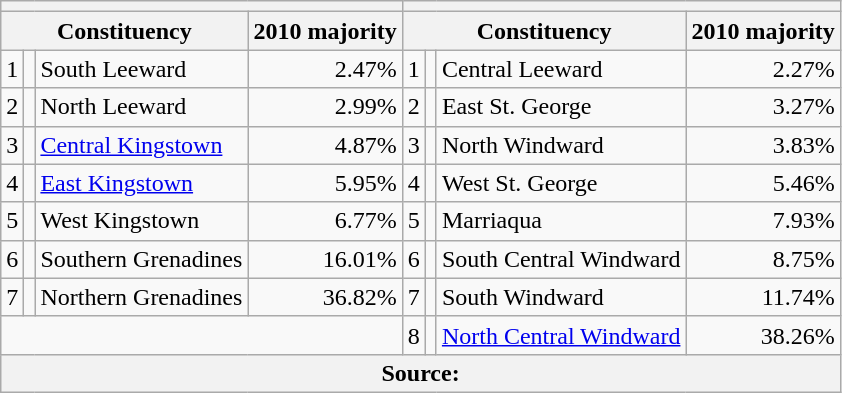<table class="wikitable sortable" style=text-align:right>
<tr>
<th colspan=4 style=background:><a href='#'></a></th>
<th colspan=4 style=background:><a href='#'></a></th>
</tr>
<tr>
<th colspan=3>Constituency</th>
<th>2010 majority</th>
<th colspan=3>Constituency</th>
<th>2010 majority</th>
</tr>
<tr>
<td>1</td>
<td bgcolor=></td>
<td align=left>South Leeward</td>
<td>2.47%</td>
<td>1</td>
<td bgcolor=></td>
<td align=left>Central Leeward</td>
<td>2.27%</td>
</tr>
<tr>
<td>2</td>
<td bgcolor=></td>
<td align=left>North Leeward</td>
<td>2.99%</td>
<td>2</td>
<td bgcolor=></td>
<td align=left>East St. George</td>
<td>3.27%</td>
</tr>
<tr>
<td>3</td>
<td bgcolor=></td>
<td align=left><a href='#'>Central Kingstown</a></td>
<td>4.87%</td>
<td>3</td>
<td bgcolor=></td>
<td align=left>North Windward</td>
<td>3.83%</td>
</tr>
<tr>
<td>4</td>
<td bgcolor=></td>
<td align=left><a href='#'>East Kingstown</a></td>
<td>5.95%</td>
<td>4</td>
<td bgcolor=></td>
<td align=left>West St. George</td>
<td>5.46%</td>
</tr>
<tr>
<td>5</td>
<td bgcolor=></td>
<td align=left>West Kingstown</td>
<td>6.77%</td>
<td>5</td>
<td bgcolor=></td>
<td align=left>Marriaqua</td>
<td>7.93%</td>
</tr>
<tr>
<td>6</td>
<td bgcolor=></td>
<td align=left>Southern Grenadines</td>
<td>16.01%</td>
<td>6</td>
<td bgcolor=></td>
<td align=left>South Central Windward</td>
<td>8.75%</td>
</tr>
<tr>
<td>7</td>
<td bgcolor=></td>
<td align=left>Northern Grenadines</td>
<td>36.82%</td>
<td>7</td>
<td bgcolor=></td>
<td align=left>South Windward</td>
<td>11.74%</td>
</tr>
<tr>
<td colspan=4></td>
<td>8</td>
<td bgcolor=></td>
<td align=left><a href='#'>North Central Windward</a></td>
<td>38.26%</td>
</tr>
<tr>
<th colspan="8">Source: </th>
</tr>
</table>
